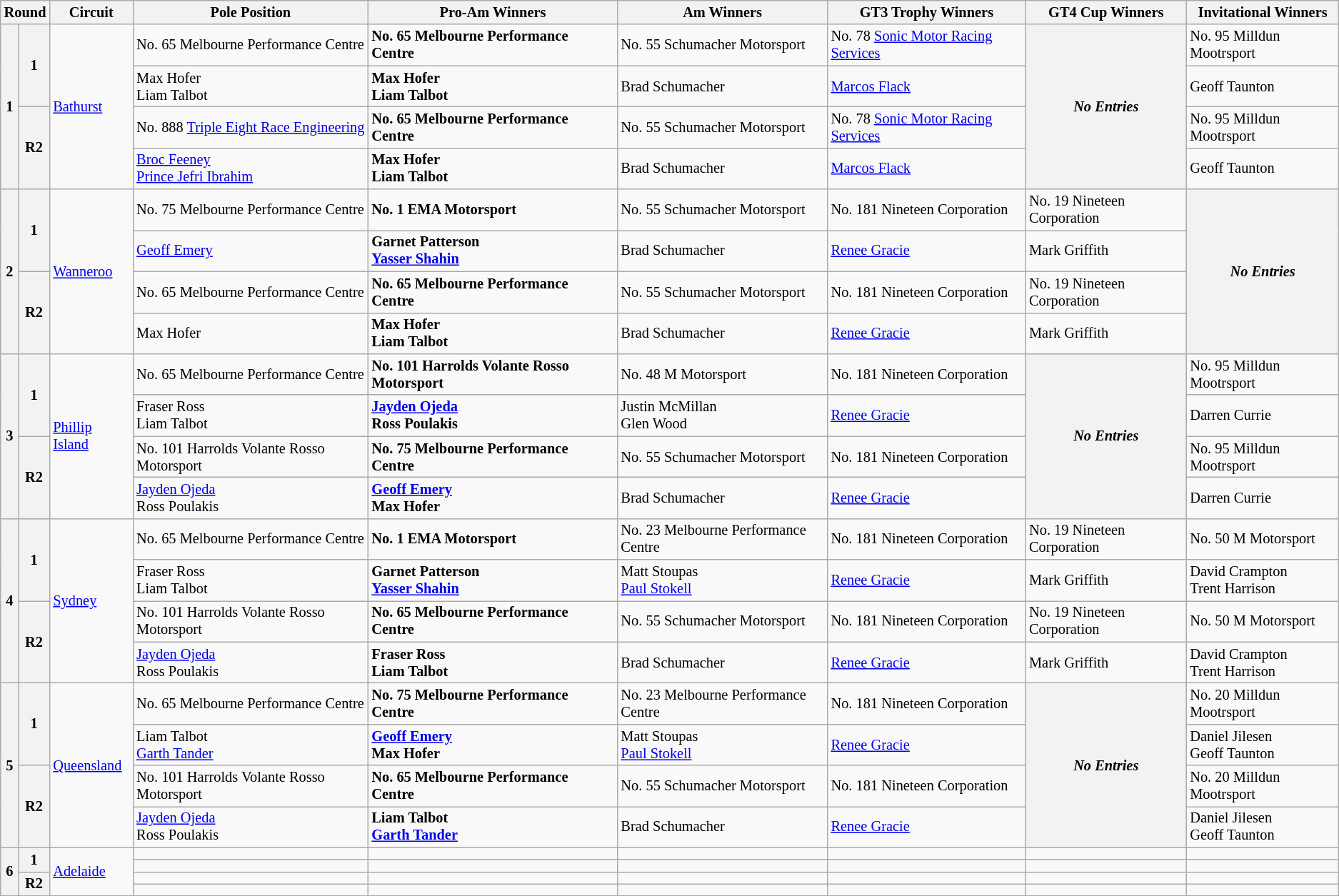<table class="wikitable" style="font-size:85%;">
<tr>
<th colspan=2>Round</th>
<th>Circuit</th>
<th>Pole Position</th>
<th>Pro-Am Winners</th>
<th>Am Winners</th>
<th>GT3 Trophy Winners</th>
<th>GT4 Cup Winners</th>
<th>Invitational Winners</th>
</tr>
<tr>
<th rowspan=4>1</th>
<th rowspan=2>1</th>
<td rowspan=4> <a href='#'>Bathurst</a></td>
<td> No. 65 Melbourne Performance Centre</td>
<td><strong> No. 65 Melbourne Performance Centre</strong></td>
<td> No. 55 Schumacher Motorsport</td>
<td> No. 78 <a href='#'>Sonic Motor Racing Services</a></td>
<th rowspan=4><em>No Entries</em></th>
<td> No. 95 Milldun Mootrsport</td>
</tr>
<tr>
<td> Max Hofer<br> Liam Talbot</td>
<td><strong> Max Hofer<br> Liam Talbot</strong></td>
<td> Brad Schumacher</td>
<td> <a href='#'>Marcos Flack</a></td>
<td> Geoff Taunton</td>
</tr>
<tr>
<th rowspan=2>R2</th>
<td> No. 888 <a href='#'>Triple Eight Race Engineering</a></td>
<td><strong> No. 65 Melbourne Performance Centre</strong></td>
<td> No. 55 Schumacher Motorsport</td>
<td> No. 78 <a href='#'>Sonic Motor Racing Services</a></td>
<td> No. 95 Milldun Mootrsport</td>
</tr>
<tr>
<td> <a href='#'>Broc Feeney</a><br> <a href='#'>Prince Jefri Ibrahim</a></td>
<td><strong> Max Hofer<br> Liam Talbot</strong></td>
<td> Brad Schumacher</td>
<td> <a href='#'>Marcos Flack</a></td>
<td> Geoff Taunton</td>
</tr>
<tr>
<th rowspan=4>2</th>
<th rowspan=2>1</th>
<td rowspan=4> <a href='#'>Wanneroo</a></td>
<td> No. 75 Melbourne Performance Centre</td>
<td><strong> No. 1 EMA Motorsport</strong></td>
<td> No. 55 Schumacher Motorsport</td>
<td> No. 181 Nineteen Corporation</td>
<td> No. 19 Nineteen Corporation</td>
<th rowspan=4><em>No Entries</em></th>
</tr>
<tr>
<td> <a href='#'>Geoff Emery</a></td>
<td><strong> Garnet Patterson<br> <a href='#'>Yasser Shahin</a></strong></td>
<td> Brad Schumacher</td>
<td> <a href='#'>Renee Gracie</a></td>
<td> Mark Griffith</td>
</tr>
<tr>
<th rowspan=2>R2</th>
<td> No. 65 Melbourne Performance Centre</td>
<td><strong> No. 65 Melbourne Performance Centre</strong></td>
<td> No. 55 Schumacher Motorsport</td>
<td> No. 181 Nineteen Corporation</td>
<td> No. 19 Nineteen Corporation</td>
</tr>
<tr>
<td> Max Hofer</td>
<td><strong> Max Hofer<br> Liam Talbot</strong></td>
<td> Brad Schumacher</td>
<td> <a href='#'>Renee Gracie</a></td>
<td> Mark Griffith</td>
</tr>
<tr>
<th rowspan=4>3</th>
<th rowspan=2>1</th>
<td rowspan=4> <a href='#'>Phillip Island</a></td>
<td> No. 65 Melbourne Performance Centre</td>
<td><strong> No. 101 Harrolds Volante Rosso Motorsport</strong></td>
<td> No. 48 M Motorsport</td>
<td> No. 181 Nineteen Corporation</td>
<th rowspan=4><em>No Entries</em></th>
<td> No. 95 Milldun Mootrsport</td>
</tr>
<tr>
<td> Fraser Ross<br> Liam Talbot</td>
<td><strong> <a href='#'>Jayden Ojeda</a><br> Ross Poulakis</strong></td>
<td> Justin McMillan<br> Glen Wood</td>
<td> <a href='#'>Renee Gracie</a></td>
<td> Darren Currie</td>
</tr>
<tr>
<th rowspan=2>R2</th>
<td> No. 101 Harrolds Volante Rosso Motorsport</td>
<td><strong> No. 75 Melbourne Performance Centre</strong></td>
<td> No. 55 Schumacher Motorsport</td>
<td> No. 181 Nineteen Corporation</td>
<td> No. 95 Milldun Mootrsport</td>
</tr>
<tr>
<td> <a href='#'>Jayden Ojeda</a><br> Ross Poulakis</td>
<td><strong> <a href='#'>Geoff Emery</a><br> Max Hofer</strong></td>
<td> Brad Schumacher</td>
<td> <a href='#'>Renee Gracie</a></td>
<td> Darren Currie</td>
</tr>
<tr>
<th rowspan=4>4</th>
<th rowspan=2>1</th>
<td rowspan=4> <a href='#'>Sydney</a></td>
<td> No. 65 Melbourne Performance Centre</td>
<td><strong> No. 1 EMA Motorsport</strong></td>
<td> No. 23 Melbourne Performance Centre</td>
<td> No. 181 Nineteen Corporation</td>
<td> No. 19 Nineteen Corporation</td>
<td> No. 50 M Motorsport</td>
</tr>
<tr>
<td> Fraser Ross<br> Liam Talbot</td>
<td><strong> Garnet Patterson<br> <a href='#'>Yasser Shahin</a></strong></td>
<td> Matt Stoupas<br> <a href='#'>Paul Stokell</a></td>
<td> <a href='#'>Renee Gracie</a></td>
<td> Mark Griffith</td>
<td> David Crampton<br> Trent Harrison</td>
</tr>
<tr>
<th rowspan=2>R2</th>
<td> No. 101 Harrolds Volante Rosso Motorsport</td>
<td><strong> No. 65 Melbourne Performance Centre</strong></td>
<td> No. 55 Schumacher Motorsport</td>
<td> No. 181 Nineteen Corporation</td>
<td> No. 19 Nineteen Corporation</td>
<td> No. 50 M Motorsport</td>
</tr>
<tr>
<td> <a href='#'>Jayden Ojeda</a><br> Ross Poulakis</td>
<td><strong> Fraser Ross<br> Liam Talbot</strong></td>
<td> Brad Schumacher</td>
<td> <a href='#'>Renee Gracie</a></td>
<td> Mark Griffith</td>
<td> David Crampton<br> Trent Harrison</td>
</tr>
<tr>
<th rowspan=4>5</th>
<th rowspan=2>1</th>
<td rowspan=4> <a href='#'>Queensland</a></td>
<td> No. 65 Melbourne Performance Centre</td>
<td><strong> No. 75 Melbourne Performance Centre</strong></td>
<td> No. 23 Melbourne Performance Centre</td>
<td> No. 181 Nineteen Corporation</td>
<th rowspan=4><em>No Entries</em></th>
<td> No. 20 Milldun Mootrsport</td>
</tr>
<tr>
<td> Liam Talbot<br> <a href='#'>Garth Tander</a></td>
<td><strong> <a href='#'>Geoff Emery</a><br> Max Hofer</strong></td>
<td> Matt Stoupas<br> <a href='#'>Paul Stokell</a></td>
<td> <a href='#'>Renee Gracie</a></td>
<td> Daniel Jilesen<br> Geoff Taunton</td>
</tr>
<tr>
<th rowspan=2>R2</th>
<td> No. 101 Harrolds Volante Rosso Motorsport</td>
<td><strong> No. 65 Melbourne Performance Centre</strong></td>
<td> No. 55 Schumacher Motorsport</td>
<td> No. 181 Nineteen Corporation</td>
<td> No. 20 Milldun Mootrsport</td>
</tr>
<tr>
<td> <a href='#'>Jayden Ojeda</a><br> Ross Poulakis</td>
<td><strong> Liam Talbot<br> <a href='#'>Garth Tander</a></strong></td>
<td> Brad Schumacher</td>
<td> <a href='#'>Renee Gracie</a></td>
<td> Daniel Jilesen<br> Geoff Taunton</td>
</tr>
<tr>
<th rowspan=4>6</th>
<th rowspan=2>1</th>
<td rowspan=4> <a href='#'>Adelaide</a></td>
<td></td>
<td></td>
<td></td>
<td></td>
<td></td>
<td></td>
</tr>
<tr>
<td></td>
<td></td>
<td></td>
<td></td>
<td></td>
<td></td>
</tr>
<tr>
<th rowspan=2>R2</th>
<td></td>
<td></td>
<td></td>
<td></td>
<td></td>
<td></td>
</tr>
<tr>
<td></td>
<td></td>
<td></td>
<td></td>
<td></td>
<td></td>
</tr>
<tr>
</tr>
</table>
